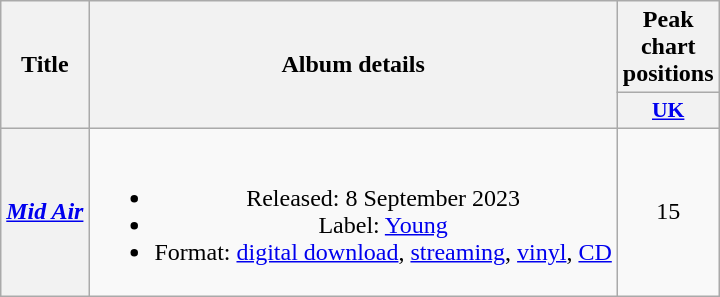<table class="wikitable plainrowheaders" style="text-align:center;">
<tr>
<th scope="col" rowspan="2">Title</th>
<th scope="col" rowspan="2">Album details</th>
<th scope="col">Peak chart positions</th>
</tr>
<tr>
<th scope="col" style="width:3em;font-size:90%;"><a href='#'>UK</a><br></th>
</tr>
<tr>
<th scope="row"><em><a href='#'>Mid Air</a></em></th>
<td><br><ul><li>Released: 8 September 2023</li><li>Label: <a href='#'>Young</a></li><li>Format: <a href='#'>digital download</a>, <a href='#'>streaming</a>, <a href='#'>vinyl</a>, <a href='#'>CD</a></li></ul></td>
<td>15</td>
</tr>
</table>
